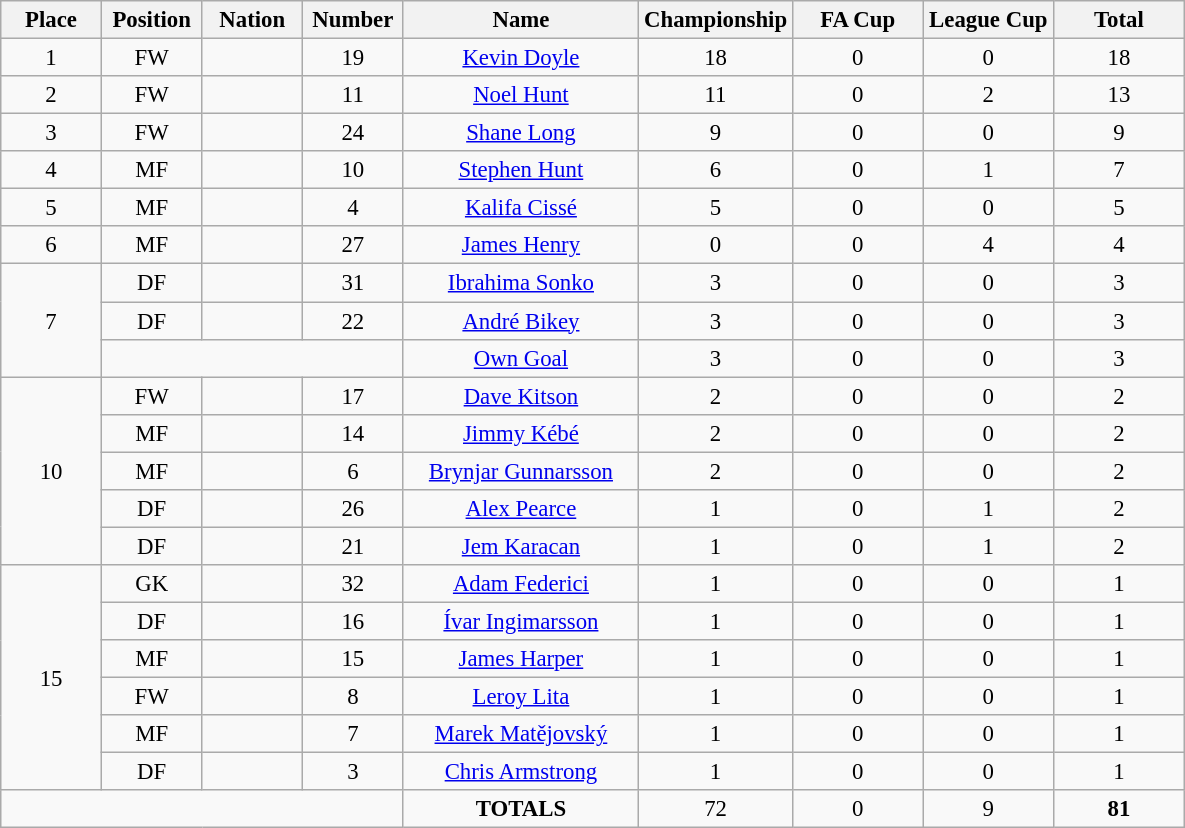<table class="wikitable" style="font-size: 95%; text-align: center;">
<tr>
<th width=60>Place</th>
<th width=60>Position</th>
<th width=60>Nation</th>
<th width=60>Number</th>
<th width=150>Name</th>
<th width=80>Championship</th>
<th width=80>FA Cup</th>
<th width=80>League Cup</th>
<th width=80>Total</th>
</tr>
<tr>
<td>1</td>
<td>FW</td>
<td></td>
<td>19</td>
<td><a href='#'>Kevin Doyle</a></td>
<td>18</td>
<td>0</td>
<td>0</td>
<td>18</td>
</tr>
<tr>
<td>2</td>
<td>FW</td>
<td></td>
<td>11</td>
<td><a href='#'>Noel Hunt</a></td>
<td>11</td>
<td>0</td>
<td>2</td>
<td>13</td>
</tr>
<tr>
<td>3</td>
<td>FW</td>
<td></td>
<td>24</td>
<td><a href='#'>Shane Long</a></td>
<td>9</td>
<td>0</td>
<td>0</td>
<td>9</td>
</tr>
<tr>
<td>4</td>
<td>MF</td>
<td></td>
<td>10</td>
<td><a href='#'>Stephen Hunt</a></td>
<td>6</td>
<td>0</td>
<td>1</td>
<td>7</td>
</tr>
<tr>
<td>5</td>
<td>MF</td>
<td></td>
<td>4</td>
<td><a href='#'>Kalifa Cissé</a></td>
<td>5</td>
<td>0</td>
<td>0</td>
<td>5</td>
</tr>
<tr>
<td>6</td>
<td>MF</td>
<td></td>
<td>27</td>
<td><a href='#'>James Henry</a></td>
<td>0</td>
<td>0</td>
<td>4</td>
<td>4</td>
</tr>
<tr>
<td rowspan="3">7</td>
<td>DF</td>
<td></td>
<td>31</td>
<td><a href='#'>Ibrahima Sonko</a></td>
<td>3</td>
<td>0</td>
<td>0</td>
<td>3</td>
</tr>
<tr>
<td>DF</td>
<td></td>
<td>22</td>
<td><a href='#'>André Bikey</a></td>
<td>3</td>
<td>0</td>
<td>0</td>
<td>3</td>
</tr>
<tr>
<td colspan="3"></td>
<td><a href='#'>Own Goal</a></td>
<td>3</td>
<td>0</td>
<td>0</td>
<td>3</td>
</tr>
<tr>
<td rowspan="5">10</td>
<td>FW</td>
<td></td>
<td>17</td>
<td><a href='#'>Dave Kitson</a></td>
<td>2</td>
<td>0</td>
<td>0</td>
<td>2</td>
</tr>
<tr>
<td>MF</td>
<td></td>
<td>14</td>
<td><a href='#'>Jimmy Kébé</a></td>
<td>2</td>
<td>0</td>
<td>0</td>
<td>2</td>
</tr>
<tr>
<td>MF</td>
<td></td>
<td>6</td>
<td><a href='#'>Brynjar Gunnarsson</a></td>
<td>2</td>
<td>0</td>
<td>0</td>
<td>2</td>
</tr>
<tr>
<td>DF</td>
<td></td>
<td>26</td>
<td><a href='#'>Alex Pearce</a></td>
<td>1</td>
<td>0</td>
<td>1</td>
<td>2</td>
</tr>
<tr>
<td>DF</td>
<td></td>
<td>21</td>
<td><a href='#'>Jem Karacan</a></td>
<td>1</td>
<td>0</td>
<td>1</td>
<td>2</td>
</tr>
<tr>
<td rowspan="6">15</td>
<td>GK</td>
<td></td>
<td>32</td>
<td><a href='#'>Adam Federici</a></td>
<td>1</td>
<td>0</td>
<td>0</td>
<td>1</td>
</tr>
<tr>
<td>DF</td>
<td></td>
<td>16</td>
<td><a href='#'>Ívar Ingimarsson</a></td>
<td>1</td>
<td>0</td>
<td>0</td>
<td>1</td>
</tr>
<tr>
<td>MF</td>
<td></td>
<td>15</td>
<td><a href='#'>James Harper</a></td>
<td>1</td>
<td>0</td>
<td>0</td>
<td>1</td>
</tr>
<tr>
<td>FW</td>
<td></td>
<td>8</td>
<td><a href='#'>Leroy Lita</a></td>
<td>1</td>
<td>0</td>
<td>0</td>
<td>1</td>
</tr>
<tr>
<td>MF</td>
<td></td>
<td>7</td>
<td><a href='#'>Marek Matějovský</a></td>
<td>1</td>
<td>0</td>
<td>0</td>
<td>1</td>
</tr>
<tr>
<td>DF</td>
<td></td>
<td>3</td>
<td><a href='#'>Chris Armstrong</a></td>
<td>1</td>
<td>0</td>
<td>0</td>
<td>1</td>
</tr>
<tr>
<td colspan="4"></td>
<td><strong>TOTALS</strong></td>
<td>72</td>
<td>0</td>
<td>9</td>
<td><strong>81</strong></td>
</tr>
</table>
